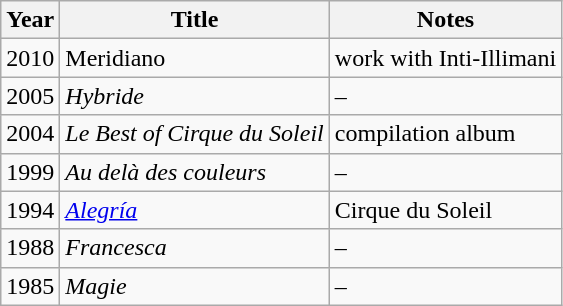<table class="wikitable">
<tr>
<th>Year</th>
<th>Title</th>
<th>Notes</th>
</tr>
<tr>
<td>2010</td>
<td>Meridiano</td>
<td>work with Inti-Illimani</td>
</tr>
<tr>
<td>2005</td>
<td><em>Hybride</em></td>
<td>–</td>
</tr>
<tr>
<td>2004</td>
<td><em>Le Best of Cirque du Soleil</em></td>
<td>compilation album</td>
</tr>
<tr>
<td>1999</td>
<td><em>Au delà des couleurs</em></td>
<td>–</td>
</tr>
<tr>
<td>1994</td>
<td><em><a href='#'>Alegría</a></em></td>
<td>Cirque du Soleil</td>
</tr>
<tr>
<td>1988</td>
<td><em>Francesca</em></td>
<td>–</td>
</tr>
<tr>
<td>1985</td>
<td><em>Magie</em></td>
<td>–</td>
</tr>
</table>
